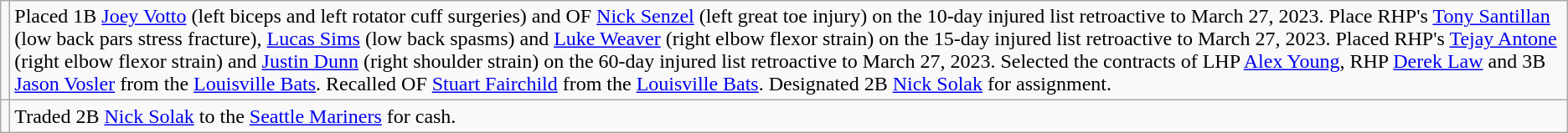<table class="wikitable">
<tr>
<td></td>
<td>Placed 1B <a href='#'>Joey Votto</a> (left biceps and left rotator cuff surgeries) and OF <a href='#'>Nick Senzel</a> (left great toe injury) on the 10-day injured list retroactive to March 27, 2023. Place RHP's <a href='#'>Tony Santillan</a> (low back pars stress fracture), <a href='#'>Lucas Sims</a> (low back spasms) and <a href='#'>Luke Weaver</a> (right elbow flexor strain) on the 15-day injured list retroactive to March 27, 2023. Placed RHP's <a href='#'>Tejay Antone</a> (right elbow flexor strain) and <a href='#'>Justin Dunn</a> (right shoulder strain) on the 60-day injured list retroactive to March 27, 2023. Selected the contracts of LHP <a href='#'>Alex Young</a>, RHP <a href='#'>Derek Law</a> and 3B <a href='#'>Jason Vosler</a> from the <a href='#'>Louisville Bats</a>. Recalled OF <a href='#'>Stuart Fairchild</a> from the <a href='#'>Louisville Bats</a>. Designated 2B <a href='#'>Nick Solak</a> for assignment.</td>
</tr>
<tr>
<td></td>
<td>Traded 2B <a href='#'>Nick Solak</a> to the <a href='#'>Seattle Mariners</a> for cash.</td>
</tr>
</table>
